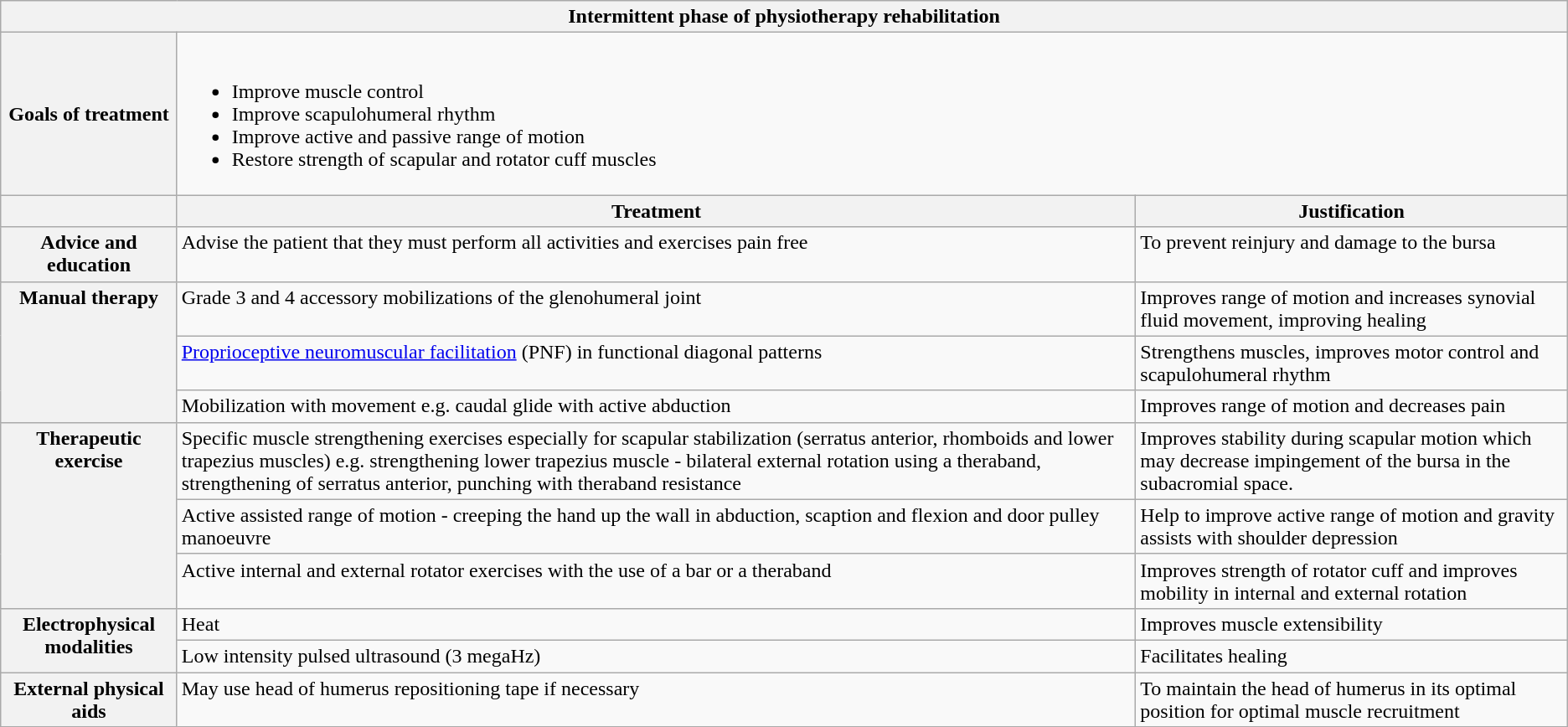<table class="wikitable">
<tr>
<th colspan=3>Intermittent phase of physiotherapy rehabilitation</th>
</tr>
<tr>
<th>Goals of treatment</th>
<td colspan=2 valign="top"><br><ul><li>Improve muscle control</li><li>Improve scapulohumeral rhythm</li><li>Improve active and passive range of motion</li><li>Restore strength of scapular and rotator cuff muscles</li></ul></td>
</tr>
<tr>
<th></th>
<th>Treatment</th>
<th>Justification</th>
</tr>
<tr>
<th>Advice and education</th>
<td valign="top">Advise the patient that they must perform all activities and exercises pain free</td>
<td valign="top">To prevent reinjury and damage to the bursa</td>
</tr>
<tr>
<th rowspan=3 valign="top">Manual therapy</th>
<td valign="top">Grade 3 and 4 accessory mobilizations of the glenohumeral joint</td>
<td valign="top">Improves range of motion and increases synovial fluid movement, improving healing</td>
</tr>
<tr>
<td valign="top"><a href='#'>Proprioceptive neuromuscular facilitation</a> (PNF) in functional diagonal patterns</td>
<td valign="top">Strengthens muscles, improves motor control and scapulohumeral rhythm</td>
</tr>
<tr>
<td valign="top">Mobilization with movement e.g. caudal glide with active abduction</td>
<td valign="top">Improves range of motion and decreases pain</td>
</tr>
<tr>
<th rowspan=3 valign="top">Therapeutic exercise</th>
<td valign="top">Specific muscle strengthening exercises especially for scapular stabilization (serratus anterior, rhomboids and lower trapezius muscles) e.g. strengthening lower trapezius muscle - bilateral external rotation using a theraband, strengthening of serratus anterior, punching with theraband resistance</td>
<td valign="top">Improves stability during scapular motion which may decrease impingement of the bursa in the subacromial space.</td>
</tr>
<tr>
<td valign="top">Active assisted range of motion - creeping the hand up the wall in abduction, scaption and flexion and door pulley manoeuvre</td>
<td valign="top">Help to improve active range of motion and gravity assists with shoulder depression</td>
</tr>
<tr>
<td valign="top">Active internal and external rotator exercises with the use of a bar or a theraband</td>
<td valign="top">Improves strength of rotator cuff and improves mobility in internal and external rotation</td>
</tr>
<tr>
<th rowspan=2 valign="top">Electrophysical modalities</th>
<td valign="top">Heat</td>
<td valign="top">Improves muscle extensibility</td>
</tr>
<tr>
<td valign="top">Low intensity pulsed ultrasound (3 megaHz)</td>
<td valign="top">Facilitates healing</td>
</tr>
<tr>
<th>External physical aids</th>
<td valign="top">May use head of humerus repositioning tape if necessary</td>
<td valign="top">To maintain the head of humerus in its optimal position for optimal muscle recruitment</td>
</tr>
</table>
